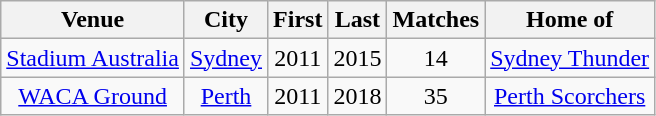<table class="wikitable sortable" style="text-align: center;">
<tr>
<th>Venue</th>
<th>City</th>
<th>First</th>
<th>Last</th>
<th>Matches</th>
<th>Home of</th>
</tr>
<tr>
<td><a href='#'>Stadium Australia</a></td>
<td><a href='#'>Sydney</a></td>
<td>2011</td>
<td>2015</td>
<td>14</td>
<td><a href='#'>Sydney Thunder</a></td>
</tr>
<tr>
<td><a href='#'>WACA Ground</a></td>
<td><a href='#'>Perth</a></td>
<td>2011</td>
<td>2018</td>
<td>35</td>
<td><a href='#'>Perth Scorchers</a></td>
</tr>
</table>
